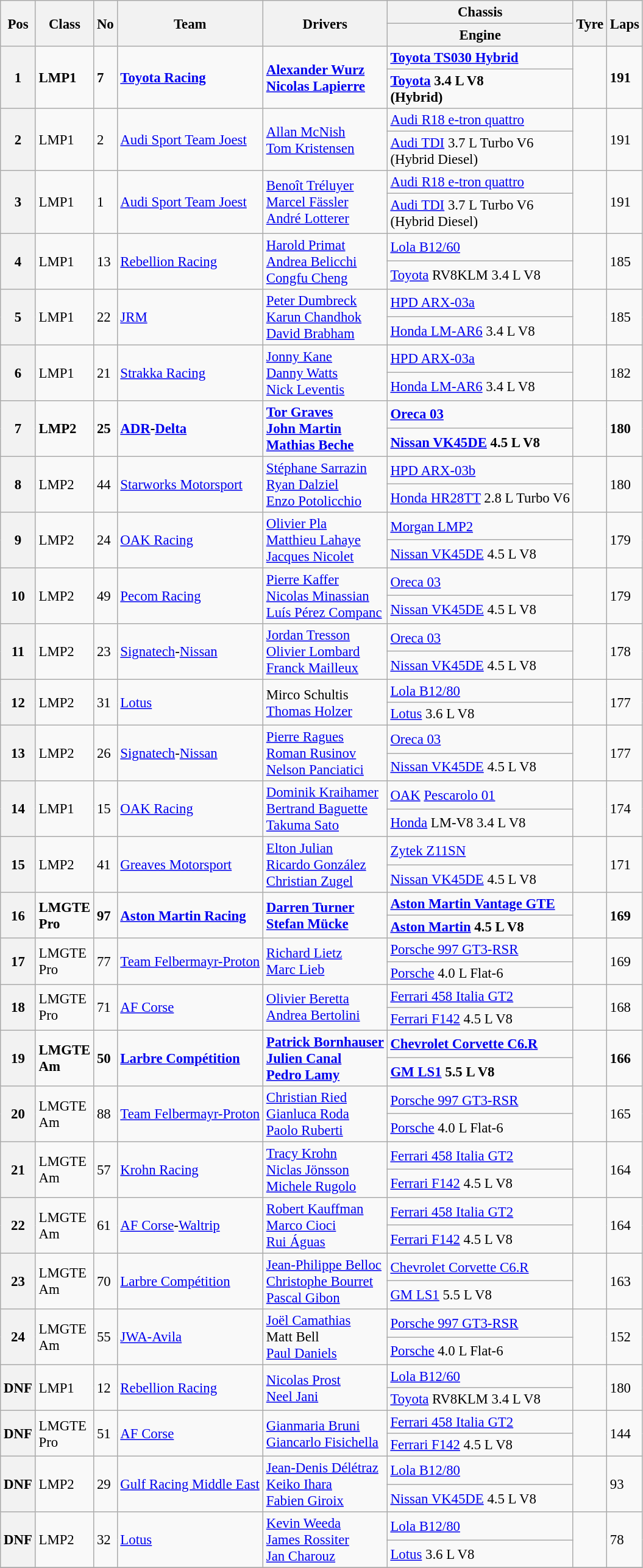<table class="wikitable" style="font-size: 95%;">
<tr>
<th rowspan=2>Pos</th>
<th rowspan=2>Class</th>
<th rowspan=2>No</th>
<th rowspan=2>Team</th>
<th rowspan=2>Drivers</th>
<th>Chassis</th>
<th rowspan=2>Tyre</th>
<th rowspan=2>Laps</th>
</tr>
<tr>
<th>Engine</th>
</tr>
<tr style="font-weight:bold">
<th rowspan=2>1</th>
<td rowspan=2>LMP1</td>
<td rowspan=2>7</td>
<td rowspan=2> <a href='#'>Toyota Racing</a></td>
<td rowspan=2> <a href='#'>Alexander Wurz</a><br> <a href='#'>Nicolas Lapierre</a></td>
<td><a href='#'>Toyota TS030 Hybrid</a></td>
<td rowspan=2></td>
<td rowspan=2>191</td>
</tr>
<tr style="font-weight:bold">
<td><a href='#'>Toyota</a> 3.4 L V8<br>(Hybrid)</td>
</tr>
<tr>
<th rowspan=2>2</th>
<td rowspan=2>LMP1</td>
<td rowspan=2>2</td>
<td rowspan=2> <a href='#'>Audi Sport Team Joest</a></td>
<td rowspan=2> <a href='#'>Allan McNish</a><br> <a href='#'>Tom Kristensen</a></td>
<td><a href='#'>Audi R18 e-tron quattro</a></td>
<td rowspan=2></td>
<td rowspan=2>191</td>
</tr>
<tr>
<td><a href='#'>Audi TDI</a> 3.7 L Turbo V6<br>(Hybrid Diesel)</td>
</tr>
<tr>
<th rowspan=2>3</th>
<td rowspan=2>LMP1</td>
<td rowspan=2>1</td>
<td rowspan=2> <a href='#'>Audi Sport Team Joest</a></td>
<td rowspan=2> <a href='#'>Benoît Tréluyer</a><br> <a href='#'>Marcel Fässler</a><br> <a href='#'>André Lotterer</a></td>
<td><a href='#'>Audi R18 e-tron quattro</a></td>
<td rowspan=2></td>
<td rowspan=2>191</td>
</tr>
<tr>
<td><a href='#'>Audi TDI</a> 3.7 L Turbo V6<br>(Hybrid Diesel)</td>
</tr>
<tr>
<th rowspan=2>4</th>
<td rowspan=2>LMP1</td>
<td rowspan=2>13</td>
<td rowspan=2> <a href='#'>Rebellion Racing</a></td>
<td rowspan=2> <a href='#'>Harold Primat</a><br> <a href='#'>Andrea Belicchi</a><br> <a href='#'>Congfu Cheng</a></td>
<td><a href='#'>Lola B12/60</a></td>
<td rowspan=2></td>
<td rowspan=2>185</td>
</tr>
<tr>
<td><a href='#'>Toyota</a> RV8KLM 3.4 L V8</td>
</tr>
<tr>
<th rowspan=2>5</th>
<td rowspan=2>LMP1</td>
<td rowspan=2>22</td>
<td rowspan=2> <a href='#'>JRM</a></td>
<td rowspan=2> <a href='#'>Peter Dumbreck</a><br> <a href='#'>Karun Chandhok</a><br> <a href='#'>David Brabham</a></td>
<td><a href='#'>HPD ARX-03a</a></td>
<td rowspan=2></td>
<td rowspan=2>185</td>
</tr>
<tr>
<td><a href='#'>Honda LM-AR6</a> 3.4 L V8</td>
</tr>
<tr>
<th rowspan=2>6</th>
<td rowspan=2>LMP1</td>
<td rowspan=2>21</td>
<td rowspan=2> <a href='#'>Strakka Racing</a></td>
<td rowspan=2> <a href='#'>Jonny Kane</a><br> <a href='#'>Danny Watts</a><br> <a href='#'>Nick Leventis</a></td>
<td><a href='#'>HPD ARX-03a</a></td>
<td rowspan=2></td>
<td rowspan=2>182</td>
</tr>
<tr>
<td><a href='#'>Honda LM-AR6</a> 3.4 L V8</td>
</tr>
<tr style="font-weight:bold">
<th rowspan=2>7</th>
<td rowspan=2>LMP2</td>
<td rowspan=2>25</td>
<td rowspan=2> <a href='#'>ADR</a>-<a href='#'>Delta</a></td>
<td rowspan=2> <a href='#'>Tor Graves</a><br> <a href='#'>John Martin</a><br> <a href='#'>Mathias Beche</a></td>
<td><a href='#'>Oreca 03</a></td>
<td rowspan=2></td>
<td rowspan=2>180</td>
</tr>
<tr style="font-weight:bold">
<td><a href='#'>Nissan VK45DE</a> 4.5 L V8</td>
</tr>
<tr>
<th rowspan=2>8</th>
<td rowspan=2>LMP2</td>
<td rowspan=2>44</td>
<td rowspan=2> <a href='#'>Starworks Motorsport</a></td>
<td rowspan=2> <a href='#'>Stéphane Sarrazin</a><br> <a href='#'>Ryan Dalziel</a><br> <a href='#'>Enzo Potolicchio</a></td>
<td><a href='#'>HPD ARX-03b</a></td>
<td rowspan=2></td>
<td rowspan=2>180</td>
</tr>
<tr>
<td><a href='#'>Honda HR28TT</a> 2.8 L Turbo V6</td>
</tr>
<tr>
<th rowspan=2>9</th>
<td rowspan=2>LMP2</td>
<td rowspan=2>24</td>
<td rowspan=2> <a href='#'>OAK Racing</a></td>
<td rowspan=2> <a href='#'>Olivier Pla</a><br> <a href='#'>Matthieu Lahaye</a><br> <a href='#'>Jacques Nicolet</a></td>
<td><a href='#'>Morgan LMP2</a></td>
<td rowspan=2></td>
<td rowspan=2>179</td>
</tr>
<tr>
<td><a href='#'>Nissan VK45DE</a> 4.5 L V8</td>
</tr>
<tr>
<th rowspan=2>10</th>
<td rowspan=2>LMP2</td>
<td rowspan=2>49</td>
<td rowspan=2> <a href='#'>Pecom Racing</a></td>
<td rowspan=2> <a href='#'>Pierre Kaffer</a><br> <a href='#'>Nicolas Minassian</a><br> <a href='#'>Luís Pérez Companc</a></td>
<td><a href='#'>Oreca 03</a></td>
<td rowspan=2></td>
<td rowspan=2>179</td>
</tr>
<tr>
<td><a href='#'>Nissan VK45DE</a> 4.5 L V8</td>
</tr>
<tr>
<th rowspan=2>11</th>
<td rowspan=2>LMP2</td>
<td rowspan=2>23</td>
<td rowspan=2> <a href='#'>Signatech</a>-<a href='#'>Nissan</a></td>
<td rowspan=2> <a href='#'>Jordan Tresson</a><br> <a href='#'>Olivier Lombard</a><br> <a href='#'>Franck Mailleux</a></td>
<td><a href='#'>Oreca 03</a></td>
<td rowspan=2></td>
<td rowspan=2>178</td>
</tr>
<tr>
<td><a href='#'>Nissan VK45DE</a> 4.5 L V8</td>
</tr>
<tr>
<th rowspan=2>12</th>
<td rowspan=2>LMP2</td>
<td rowspan=2>31</td>
<td rowspan=2> <a href='#'>Lotus</a></td>
<td rowspan=2> Mirco Schultis<br> <a href='#'>Thomas Holzer</a></td>
<td><a href='#'>Lola B12/80</a></td>
<td rowspan=2></td>
<td rowspan=2>177</td>
</tr>
<tr>
<td><a href='#'>Lotus</a> 3.6 L V8</td>
</tr>
<tr>
<th rowspan=2>13</th>
<td rowspan=2>LMP2</td>
<td rowspan=2>26</td>
<td rowspan=2> <a href='#'>Signatech</a>-<a href='#'>Nissan</a></td>
<td rowspan=2> <a href='#'>Pierre Ragues</a><br> <a href='#'>Roman Rusinov</a><br> <a href='#'>Nelson Panciatici</a></td>
<td><a href='#'>Oreca 03</a></td>
<td rowspan=2></td>
<td rowspan=2>177</td>
</tr>
<tr>
<td><a href='#'>Nissan VK45DE</a> 4.5 L V8</td>
</tr>
<tr>
<th rowspan=2>14</th>
<td rowspan=2>LMP1</td>
<td rowspan=2>15</td>
<td rowspan=2> <a href='#'>OAK Racing</a></td>
<td rowspan=2> <a href='#'>Dominik Kraihamer</a><br> <a href='#'>Bertrand Baguette</a><br> <a href='#'>Takuma Sato</a></td>
<td><a href='#'>OAK</a> <a href='#'>Pescarolo 01</a></td>
<td rowspan=2></td>
<td rowspan=2>174</td>
</tr>
<tr>
<td><a href='#'>Honda</a> LM-V8 3.4 L V8</td>
</tr>
<tr>
<th rowspan=2>15</th>
<td rowspan=2>LMP2</td>
<td rowspan=2>41</td>
<td rowspan=2> <a href='#'>Greaves Motorsport</a></td>
<td rowspan=2> <a href='#'>Elton Julian</a><br> <a href='#'>Ricardo González</a><br> <a href='#'>Christian Zugel</a></td>
<td><a href='#'>Zytek Z11SN</a></td>
<td rowspan=2></td>
<td rowspan=2>171</td>
</tr>
<tr>
<td><a href='#'>Nissan VK45DE</a> 4.5 L V8</td>
</tr>
<tr style="font-weight:bold">
<th rowspan=2>16</th>
<td rowspan=2>LMGTE<br>Pro</td>
<td rowspan=2>97</td>
<td rowspan=2> <a href='#'>Aston Martin Racing</a></td>
<td rowspan=2> <a href='#'>Darren Turner</a><br> <a href='#'>Stefan Mücke</a></td>
<td><a href='#'>Aston Martin Vantage GTE</a></td>
<td rowspan=2></td>
<td rowspan=2>169</td>
</tr>
<tr style="font-weight:bold">
<td><a href='#'>Aston Martin</a> 4.5 L V8</td>
</tr>
<tr>
<th rowspan=2>17</th>
<td rowspan=2>LMGTE<br>Pro</td>
<td rowspan=2>77</td>
<td rowspan=2> <a href='#'>Team Felbermayr-Proton</a></td>
<td rowspan=2> <a href='#'>Richard Lietz</a><br> <a href='#'>Marc Lieb</a></td>
<td><a href='#'>Porsche 997 GT3-RSR</a></td>
<td rowspan=2></td>
<td rowspan=2>169</td>
</tr>
<tr>
<td><a href='#'>Porsche</a> 4.0 L Flat-6</td>
</tr>
<tr>
<th rowspan=2>18</th>
<td rowspan=2>LMGTE<br>Pro</td>
<td rowspan=2>71</td>
<td rowspan=2> <a href='#'>AF Corse</a></td>
<td rowspan=2> <a href='#'>Olivier Beretta</a><br> <a href='#'>Andrea Bertolini</a></td>
<td><a href='#'>Ferrari 458 Italia GT2</a></td>
<td rowspan=2></td>
<td rowspan=2>168</td>
</tr>
<tr>
<td><a href='#'>Ferrari F142</a> 4.5 L V8</td>
</tr>
<tr style="font-weight:bold">
<th rowspan=2>19</th>
<td rowspan=2>LMGTE<br>Am</td>
<td rowspan=2>50</td>
<td rowspan=2> <a href='#'>Larbre Compétition</a></td>
<td rowspan=2> <a href='#'>Patrick Bornhauser</a><br> <a href='#'>Julien Canal</a><br> <a href='#'>Pedro Lamy</a></td>
<td><a href='#'>Chevrolet Corvette C6.R</a></td>
<td rowspan=2></td>
<td rowspan=2>166</td>
</tr>
<tr style="font-weight:bold">
<td><a href='#'>GM LS1</a> 5.5 L V8</td>
</tr>
<tr>
<th rowspan=2>20</th>
<td rowspan=2>LMGTE<br>Am</td>
<td rowspan=2>88</td>
<td rowspan=2> <a href='#'>Team Felbermayr-Proton</a></td>
<td rowspan=2> <a href='#'>Christian Ried</a><br> <a href='#'>Gianluca Roda</a><br> <a href='#'>Paolo Ruberti</a></td>
<td><a href='#'>Porsche 997 GT3-RSR</a></td>
<td rowspan=2></td>
<td rowspan=2>165</td>
</tr>
<tr>
<td><a href='#'>Porsche</a> 4.0 L Flat-6</td>
</tr>
<tr>
<th rowspan=2>21</th>
<td rowspan=2>LMGTE<br>Am</td>
<td rowspan=2>57</td>
<td rowspan=2> <a href='#'>Krohn Racing</a></td>
<td rowspan=2> <a href='#'>Tracy Krohn</a><br> <a href='#'>Niclas Jönsson</a><br> <a href='#'>Michele Rugolo</a></td>
<td><a href='#'>Ferrari 458 Italia GT2</a></td>
<td rowspan=2></td>
<td rowspan=2>164</td>
</tr>
<tr>
<td><a href='#'>Ferrari F142</a> 4.5 L V8</td>
</tr>
<tr>
<th rowspan=2>22</th>
<td rowspan=2>LMGTE<br>Am</td>
<td rowspan=2>61</td>
<td rowspan=2> <a href='#'>AF Corse</a>-<a href='#'>Waltrip</a></td>
<td rowspan=2> <a href='#'>Robert Kauffman</a><br> <a href='#'>Marco Cioci</a> <br> <a href='#'>Rui Águas</a></td>
<td><a href='#'>Ferrari 458 Italia GT2</a></td>
<td rowspan=2></td>
<td rowspan=2>164</td>
</tr>
<tr>
<td><a href='#'>Ferrari F142</a> 4.5 L V8</td>
</tr>
<tr>
<th rowspan=2>23</th>
<td rowspan=2>LMGTE<br>Am</td>
<td rowspan=2>70</td>
<td rowspan=2> <a href='#'>Larbre Compétition</a></td>
<td rowspan=2> <a href='#'>Jean-Philippe Belloc</a><br> <a href='#'>Christophe Bourret</a><br> <a href='#'>Pascal Gibon</a></td>
<td><a href='#'>Chevrolet Corvette C6.R</a></td>
<td rowspan=2></td>
<td rowspan=2>163</td>
</tr>
<tr>
<td><a href='#'>GM LS1</a> 5.5 L V8</td>
</tr>
<tr>
<th rowspan=2>24</th>
<td rowspan=2>LMGTE<br>Am</td>
<td rowspan=2>55</td>
<td rowspan=2> <a href='#'>JWA-Avila</a></td>
<td rowspan=2> <a href='#'>Joël Camathias</a><br> Matt Bell<br> <a href='#'>Paul Daniels</a></td>
<td><a href='#'>Porsche 997 GT3-RSR</a></td>
<td rowspan=2></td>
<td rowspan=2>152</td>
</tr>
<tr>
<td><a href='#'>Porsche</a> 4.0 L Flat-6</td>
</tr>
<tr>
<th rowspan=2>DNF</th>
<td rowspan=2>LMP1</td>
<td rowspan=2>12</td>
<td rowspan=2> <a href='#'>Rebellion Racing</a></td>
<td rowspan=2> <a href='#'>Nicolas Prost</a><br> <a href='#'>Neel Jani</a></td>
<td><a href='#'>Lola B12/60</a></td>
<td rowspan=2></td>
<td rowspan=2>180</td>
</tr>
<tr>
<td><a href='#'>Toyota</a> RV8KLM 3.4 L V8</td>
</tr>
<tr>
<th rowspan=2>DNF</th>
<td rowspan=2>LMGTE<br>Pro</td>
<td rowspan=2>51</td>
<td rowspan=2> <a href='#'>AF Corse</a></td>
<td rowspan=2> <a href='#'>Gianmaria Bruni</a><br> <a href='#'>Giancarlo Fisichella</a></td>
<td><a href='#'>Ferrari 458 Italia GT2</a></td>
<td rowspan=2></td>
<td rowspan=2>144</td>
</tr>
<tr>
<td><a href='#'>Ferrari F142</a> 4.5 L V8</td>
</tr>
<tr>
<th rowspan=2>DNF</th>
<td rowspan=2>LMP2</td>
<td rowspan=2>29</td>
<td rowspan=2> <a href='#'>Gulf Racing Middle East</a></td>
<td rowspan=2> <a href='#'>Jean-Denis Délétraz</a><br> <a href='#'>Keiko Ihara</a><br> <a href='#'>Fabien Giroix</a></td>
<td><a href='#'>Lola B12/80</a></td>
<td rowspan=2></td>
<td rowspan=2>93</td>
</tr>
<tr>
<td><a href='#'>Nissan VK45DE</a> 4.5 L V8</td>
</tr>
<tr>
<th rowspan=2>DNF</th>
<td rowspan=2>LMP2</td>
<td rowspan=2>32</td>
<td rowspan=2> <a href='#'>Lotus</a></td>
<td rowspan=2> <a href='#'>Kevin Weeda</a><br> <a href='#'>James Rossiter</a><br> <a href='#'>Jan Charouz</a></td>
<td><a href='#'>Lola B12/80</a></td>
<td rowspan=2></td>
<td rowspan=2>78</td>
</tr>
<tr>
<td><a href='#'>Lotus</a> 3.6 L V8</td>
</tr>
<tr>
</tr>
</table>
